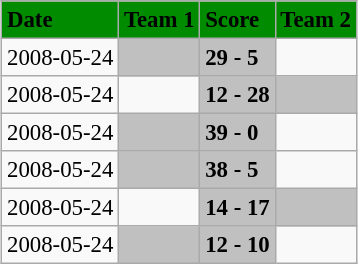<table class="wikitable" style="margin:0.5em auto; font-size:95%">
<tr bgcolor="#008B00">
<td><strong>Date</strong></td>
<td><strong>Team 1</strong></td>
<td><strong>Score</strong></td>
<td><strong>Team 2</strong></td>
</tr>
<tr>
<td>2008-05-24</td>
<td bgcolor="silver"><strong></strong></td>
<td bgcolor="silver"><strong>29 - 5</strong></td>
<td></td>
</tr>
<tr>
<td>2008-05-24</td>
<td></td>
<td bgcolor="silver"><strong>12 - 28</strong></td>
<td bgcolor="silver"><strong></strong></td>
</tr>
<tr>
<td>2008-05-24</td>
<td bgcolor="silver"><strong></strong></td>
<td bgcolor="silver"><strong>39 - 0</strong></td>
<td></td>
</tr>
<tr>
<td>2008-05-24</td>
<td bgcolor="silver"><strong></strong></td>
<td bgcolor="silver"><strong>38 - 5</strong></td>
<td></td>
</tr>
<tr>
<td>2008-05-24</td>
<td></td>
<td bgcolor="silver"><strong>14 - 17</strong></td>
<td bgcolor="silver"><strong></strong></td>
</tr>
<tr>
<td>2008-05-24</td>
<td bgcolor="silver"><strong></strong></td>
<td bgcolor="silver"><strong>12 - 10</strong></td>
<td></td>
</tr>
</table>
